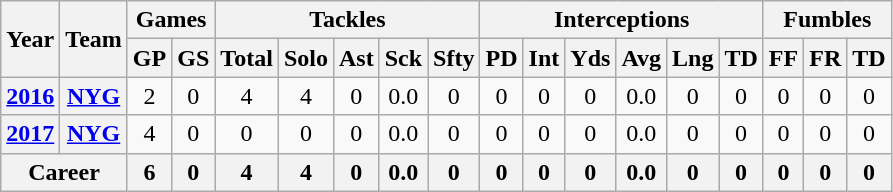<table class="wikitable" style="text-align:center;">
<tr>
<th rowspan="2">Year</th>
<th rowspan="2">Team</th>
<th colspan="2">Games</th>
<th colspan="5">Tackles</th>
<th colspan="6">Interceptions</th>
<th colspan="3">Fumbles</th>
</tr>
<tr>
<th>GP</th>
<th>GS</th>
<th>Total</th>
<th>Solo</th>
<th>Ast</th>
<th>Sck</th>
<th>Sfty</th>
<th>PD</th>
<th>Int</th>
<th>Yds</th>
<th>Avg</th>
<th>Lng</th>
<th>TD</th>
<th>FF</th>
<th>FR</th>
<th>TD</th>
</tr>
<tr>
<th><a href='#'>2016</a></th>
<th><a href='#'>NYG</a></th>
<td>2</td>
<td>0</td>
<td>4</td>
<td>4</td>
<td>0</td>
<td>0.0</td>
<td>0</td>
<td>0</td>
<td>0</td>
<td>0</td>
<td>0.0</td>
<td>0</td>
<td>0</td>
<td>0</td>
<td>0</td>
<td>0</td>
</tr>
<tr>
<th><a href='#'>2017</a></th>
<th><a href='#'>NYG</a></th>
<td>4</td>
<td>0</td>
<td>0</td>
<td>0</td>
<td>0</td>
<td>0.0</td>
<td>0</td>
<td>0</td>
<td>0</td>
<td>0</td>
<td>0.0</td>
<td>0</td>
<td>0</td>
<td>0</td>
<td>0</td>
<td>0</td>
</tr>
<tr>
<th colspan="2">Career</th>
<th>6</th>
<th>0</th>
<th>4</th>
<th>4</th>
<th>0</th>
<th>0.0</th>
<th>0</th>
<th>0</th>
<th>0</th>
<th>0</th>
<th>0.0</th>
<th>0</th>
<th>0</th>
<th>0</th>
<th>0</th>
<th>0</th>
</tr>
</table>
